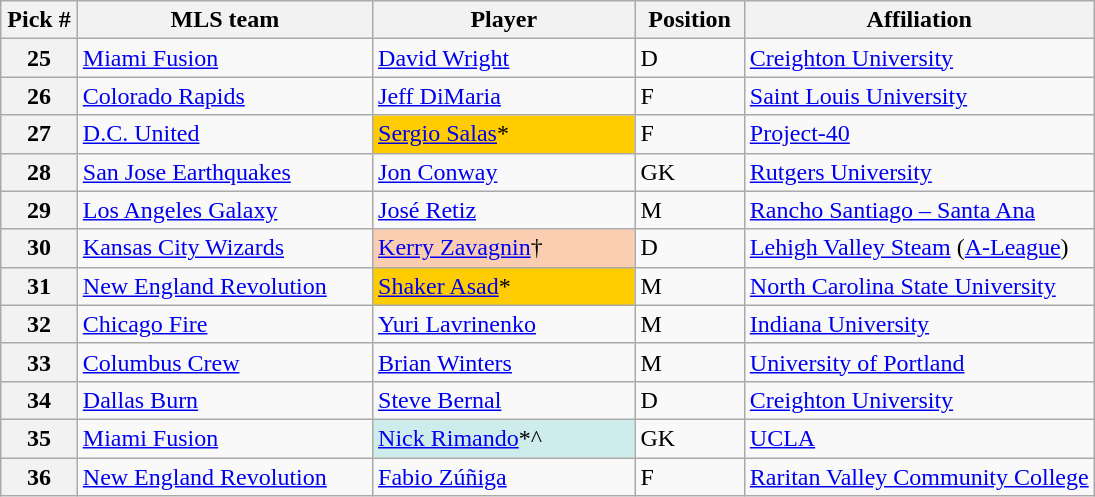<table class="wikitable sortable">
<tr>
<th width=7%>Pick #</th>
<th width=27%>MLS team</th>
<th width=24%>Player</th>
<th width=10%>Position</th>
<th width=33%>Affiliation</th>
</tr>
<tr>
<th>25</th>
<td><a href='#'>Miami Fusion</a></td>
<td><a href='#'>David Wright</a></td>
<td>D</td>
<td><a href='#'>Creighton University</a></td>
</tr>
<tr>
<th>26</th>
<td><a href='#'>Colorado Rapids</a></td>
<td><a href='#'>Jeff DiMaria</a></td>
<td>F</td>
<td><a href='#'>Saint Louis University</a></td>
</tr>
<tr>
<th>27</th>
<td><a href='#'>D.C. United</a></td>
<td style="background:#FFCC00"><a href='#'>Sergio Salas</a>*</td>
<td>F</td>
<td><a href='#'>Project-40</a></td>
</tr>
<tr>
<th>28</th>
<td><a href='#'>San Jose Earthquakes</a></td>
<td><a href='#'>Jon Conway</a></td>
<td>GK</td>
<td><a href='#'>Rutgers University</a></td>
</tr>
<tr>
<th>29</th>
<td><a href='#'>Los Angeles Galaxy</a></td>
<td><a href='#'>José Retiz</a></td>
<td>M</td>
<td><a href='#'>Rancho Santiago – Santa Ana</a></td>
</tr>
<tr>
<th>30</th>
<td><a href='#'>Kansas City Wizards</a></td>
<td bgcolor="#FBCEB1"><a href='#'>Kerry Zavagnin</a>†</td>
<td>D</td>
<td><a href='#'>Lehigh Valley Steam</a> (<a href='#'>A-League</a>)</td>
</tr>
<tr>
<th>31</th>
<td><a href='#'>New England Revolution</a></td>
<td style="background:#FFCC00"><a href='#'>Shaker Asad</a>*</td>
<td>M</td>
<td><a href='#'>North Carolina State University</a></td>
</tr>
<tr>
<th>32</th>
<td><a href='#'>Chicago Fire</a></td>
<td><a href='#'>Yuri Lavrinenko</a></td>
<td>M</td>
<td><a href='#'>Indiana University</a></td>
</tr>
<tr>
<th>33</th>
<td><a href='#'>Columbus Crew</a></td>
<td><a href='#'>Brian Winters</a></td>
<td>M</td>
<td><a href='#'>University of Portland</a></td>
</tr>
<tr>
<th>34</th>
<td><a href='#'>Dallas Burn</a></td>
<td><a href='#'>Steve Bernal</a></td>
<td>D</td>
<td><a href='#'>Creighton University</a></td>
</tr>
<tr>
<th>35</th>
<td><a href='#'>Miami Fusion</a></td>
<td style="background:#CFECEC"><a href='#'>Nick Rimando</a>*^</td>
<td>GK</td>
<td><a href='#'>UCLA</a></td>
</tr>
<tr>
<th>36</th>
<td><a href='#'>New England Revolution</a></td>
<td><a href='#'>Fabio Zúñiga</a></td>
<td>F</td>
<td><a href='#'>Raritan Valley Community College</a></td>
</tr>
</table>
